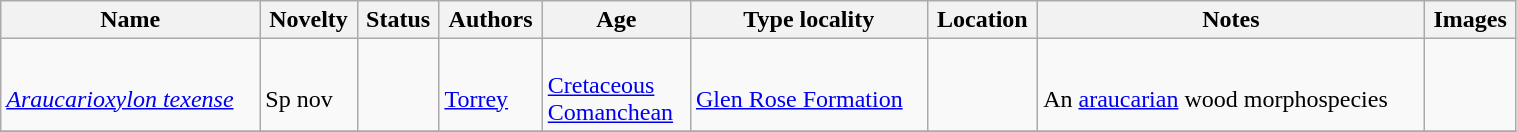<table class="wikitable sortable" align="center" width="80%">
<tr>
<th>Name</th>
<th>Novelty</th>
<th>Status</th>
<th>Authors</th>
<th>Age</th>
<th>Type locality</th>
<th>Location</th>
<th>Notes</th>
<th>Images</th>
</tr>
<tr>
<td><br><em><a href='#'>Araucarioxylon texense</a></em></td>
<td><br>Sp nov</td>
<td></td>
<td><br><a href='#'>Torrey</a></td>
<td><br><a href='#'>Cretaceous</a><br><a href='#'>Comanchean</a></td>
<td><br><a href='#'>Glen Rose Formation</a></td>
<td><br><br></td>
<td><br>An <a href='#'>araucarian</a> wood morphospecies</td>
<td><br></td>
</tr>
<tr>
</tr>
</table>
